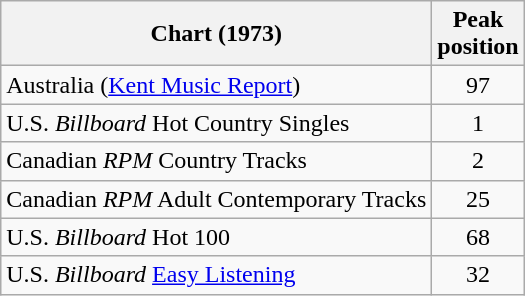<table class="wikitable sortable">
<tr>
<th align="left">Chart (1973)</th>
<th style="text-align:center;">Peak<br>position</th>
</tr>
<tr>
<td>Australia (<a href='#'>Kent Music Report</a>)</td>
<td style="text-align:center;">97</td>
</tr>
<tr>
<td align="left">U.S. <em>Billboard</em> Hot Country Singles</td>
<td style="text-align:center;">1</td>
</tr>
<tr>
<td align="left">Canadian <em>RPM</em> Country Tracks</td>
<td style="text-align:center;">2</td>
</tr>
<tr>
<td align="left">Canadian <em>RPM</em> Adult Contemporary Tracks</td>
<td style="text-align:center;">25</td>
</tr>
<tr>
<td align="left">U.S. <em>Billboard</em> Hot 100</td>
<td style="text-align:center;">68</td>
</tr>
<tr>
<td>U.S. <em>Billboard</em> <a href='#'>Easy Listening</a></td>
<td align="center">32</td>
</tr>
</table>
